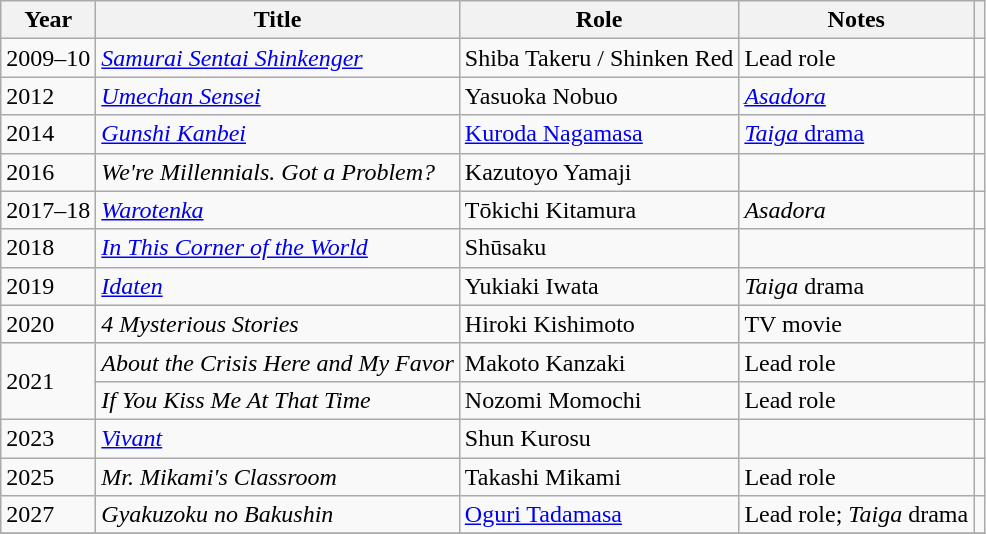<table class="wikitable sortable">
<tr>
<th>Year</th>
<th>Title</th>
<th>Role</th>
<th class="unsortable">Notes</th>
<th class="unsortable"></th>
</tr>
<tr>
<td>2009–10</td>
<td><em><a href='#'>Samurai Sentai Shinkenger</a></em></td>
<td>Shiba Takeru / Shinken Red</td>
<td>Lead role</td>
<td></td>
</tr>
<tr>
<td>2012</td>
<td><em><a href='#'>Umechan Sensei</a></em></td>
<td>Yasuoka Nobuo</td>
<td><em><a href='#'>Asadora</a></em></td>
<td></td>
</tr>
<tr>
<td>2014</td>
<td><em><a href='#'>Gunshi Kanbei</a></em></td>
<td><a href='#'>Kuroda Nagamasa</a></td>
<td><a href='#'><em>Taiga</em> drama</a></td>
<td></td>
</tr>
<tr>
<td>2016</td>
<td><em>We're Millennials. Got a Problem?</em></td>
<td>Kazutoyo Yamaji</td>
<td></td>
<td></td>
</tr>
<tr>
<td>2017–18</td>
<td><em><a href='#'>Warotenka</a></em></td>
<td>Tōkichi Kitamura</td>
<td><em>Asadora</em></td>
<td></td>
</tr>
<tr>
<td>2018</td>
<td><em><a href='#'>In This Corner of the World</a></em></td>
<td>Shūsaku</td>
<td></td>
<td></td>
</tr>
<tr>
<td rowspan="1">2019</td>
<td><em><a href='#'>Idaten</a></em></td>
<td>Yukiaki Iwata</td>
<td><em>Taiga</em> drama</td>
<td></td>
</tr>
<tr>
<td>2020</td>
<td><em>4 Mysterious Stories</em></td>
<td>Hiroki Kishimoto</td>
<td>TV movie</td>
<td></td>
</tr>
<tr>
<td rowspan="2">2021</td>
<td><em>About the Crisis Here and My Favor</em></td>
<td>Makoto Kanzaki</td>
<td>Lead role</td>
<td></td>
</tr>
<tr>
<td><em>If You Kiss Me At That Time</em></td>
<td>Nozomi Momochi</td>
<td>Lead role</td>
<td></td>
</tr>
<tr>
<td>2023</td>
<td><em><a href='#'>Vivant</a></em></td>
<td>Shun Kurosu</td>
<td></td>
<td></td>
</tr>
<tr>
<td>2025</td>
<td><em>Mr. Mikami's Classroom</em></td>
<td>Takashi Mikami</td>
<td>Lead role</td>
<td></td>
</tr>
<tr>
<td>2027</td>
<td><em>Gyakuzoku no Bakushin</em></td>
<td><a href='#'>Oguri Tadamasa</a></td>
<td>Lead role; <em>Taiga</em> drama</td>
<td></td>
</tr>
<tr>
</tr>
</table>
